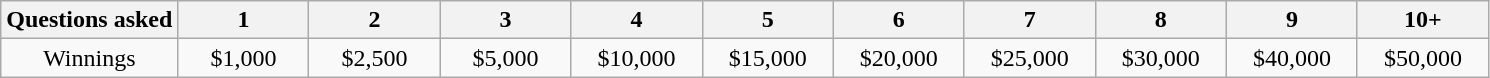<table class="wikitable" style="border:1; cellpadding:2; cellspacing:0; text-align:center;">
<tr>
<th>Questions asked</th>
<th style="width:5em;">1</th>
<th style="width:5em;">2</th>
<th style="width:5em;">3</th>
<th style="width:5em;">4</th>
<th style="width:5em;">5</th>
<th style="width:5em;">6</th>
<th style="width:5em;">7</th>
<th style="width:5em;">8</th>
<th style="width:5em;">9</th>
<th style="width:5em;">10+</th>
</tr>
<tr>
<td>Winnings</td>
<td>$1,000</td>
<td>$2,500</td>
<td>$5,000</td>
<td>$10,000</td>
<td>$15,000</td>
<td>$20,000</td>
<td>$25,000</td>
<td>$30,000</td>
<td>$40,000</td>
<td>$50,000</td>
</tr>
</table>
